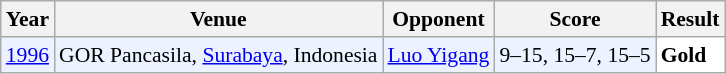<table class="sortable wikitable" style="font-size: 90%;">
<tr>
<th>Year</th>
<th>Venue</th>
<th>Opponent</th>
<th>Score</th>
<th>Result</th>
</tr>
<tr style="background:#ECF2FF">
<td align="center"><a href='#'>1996</a></td>
<td align="left">GOR Pancasila, <a href='#'>Surabaya</a>, Indonesia</td>
<td align="left"> <a href='#'>Luo Yigang</a></td>
<td align="left">9–15, 15–7, 15–5</td>
<td style="text-align:left; background:white"> <strong>Gold</strong></td>
</tr>
</table>
